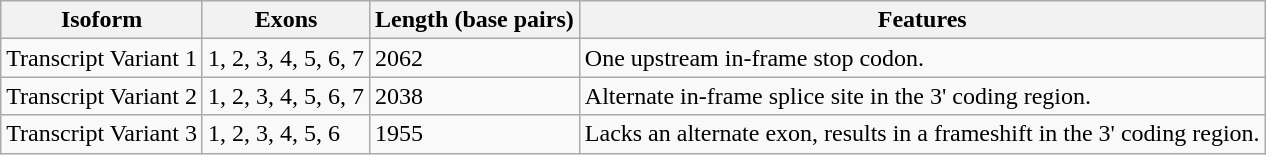<table class="wikitable">
<tr>
<th>Isoform</th>
<th>Exons</th>
<th>Length (base pairs)</th>
<th>Features</th>
</tr>
<tr>
<td>Transcript Variant 1</td>
<td>1, 2, 3, 4, 5, 6, 7</td>
<td>2062</td>
<td>One upstream in-frame stop codon.</td>
</tr>
<tr>
<td>Transcript Variant 2</td>
<td>1, 2, 3, 4, 5, 6, 7</td>
<td>2038</td>
<td>Alternate in-frame splice site in the 3' coding region.</td>
</tr>
<tr>
<td>Transcript Variant 3</td>
<td>1, 2, 3, 4, 5, 6</td>
<td>1955</td>
<td>Lacks an alternate exon, results in a frameshift in the 3' coding region.</td>
</tr>
</table>
